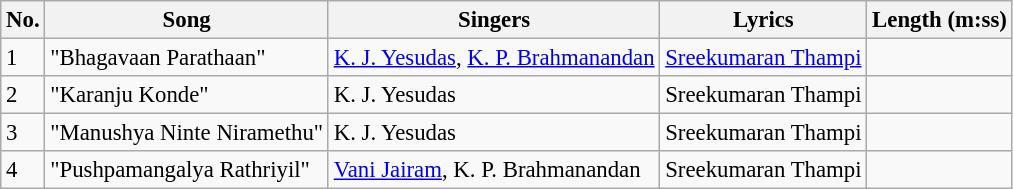<table class="wikitable" style="font-size:95%;">
<tr>
<th>No.</th>
<th>Song</th>
<th>Singers</th>
<th>Lyrics</th>
<th>Length (m:ss)</th>
</tr>
<tr>
<td>1</td>
<td>"Bhagavaan Parathaan"</td>
<td><a href='#'>K. J. Yesudas</a>, <a href='#'>K. P. Brahmanandan</a></td>
<td><a href='#'>Sreekumaran Thampi</a></td>
<td></td>
</tr>
<tr>
<td>2</td>
<td>"Karanju Konde"</td>
<td>K. J. Yesudas</td>
<td>Sreekumaran Thampi</td>
<td></td>
</tr>
<tr>
<td>3</td>
<td>"Manushya Ninte Niramethu"</td>
<td>K. J. Yesudas</td>
<td>Sreekumaran Thampi</td>
<td></td>
</tr>
<tr>
<td>4</td>
<td>"Pushpamangalya Rathriyil"</td>
<td><a href='#'>Vani Jairam</a>, K. P. Brahmanandan</td>
<td>Sreekumaran Thampi</td>
<td></td>
</tr>
</table>
